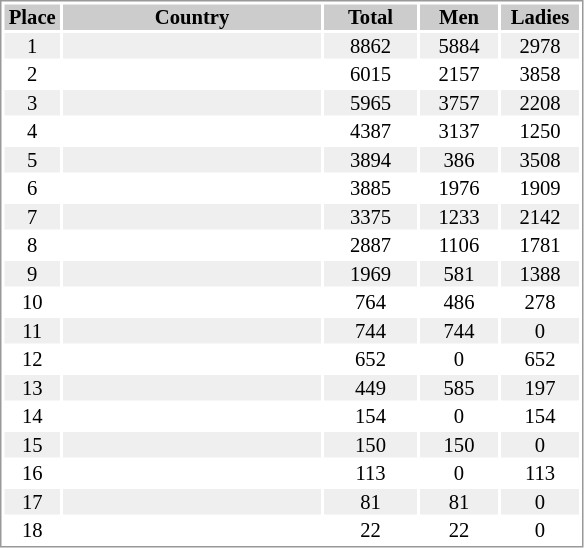<table border="0" style="border: 1px solid #999; background-color:#FFFFFF; text-align:center; font-size:86%; line-height:15px;">
<tr align="center" bgcolor="#CCCCCC">
<th width=35>Place</th>
<th width=170>Country</th>
<th width=60>Total</th>
<th width=50>Men</th>
<th width=50>Ladies</th>
</tr>
<tr bgcolor="#EFEFEF">
<td>1</td>
<td align="left"></td>
<td>8862</td>
<td>5884</td>
<td>2978</td>
</tr>
<tr>
<td>2</td>
<td align="left"></td>
<td>6015</td>
<td>2157</td>
<td>3858</td>
</tr>
<tr bgcolor="#EFEFEF">
<td>3</td>
<td align="left"></td>
<td>5965</td>
<td>3757</td>
<td>2208</td>
</tr>
<tr>
<td>4</td>
<td align="left"></td>
<td>4387</td>
<td>3137</td>
<td>1250</td>
</tr>
<tr bgcolor="#EFEFEF">
<td>5</td>
<td align="left"></td>
<td>3894</td>
<td>386</td>
<td>3508</td>
</tr>
<tr>
<td>6</td>
<td align="left"></td>
<td>3885</td>
<td>1976</td>
<td>1909</td>
</tr>
<tr bgcolor="#EFEFEF">
<td>7</td>
<td align="left"></td>
<td>3375</td>
<td>1233</td>
<td>2142</td>
</tr>
<tr>
<td>8</td>
<td align="left"></td>
<td>2887</td>
<td>1106</td>
<td>1781</td>
</tr>
<tr bgcolor="#EFEFEF">
<td>9</td>
<td align="left"></td>
<td>1969</td>
<td>581</td>
<td>1388</td>
</tr>
<tr>
<td>10</td>
<td align="left"></td>
<td>764</td>
<td>486</td>
<td>278</td>
</tr>
<tr bgcolor="#EFEFEF">
<td>11</td>
<td align="left"></td>
<td>744</td>
<td>744</td>
<td>0</td>
</tr>
<tr>
<td>12</td>
<td align="left"></td>
<td>652</td>
<td>0</td>
<td>652</td>
</tr>
<tr bgcolor="#EFEFEF">
<td>13</td>
<td align="left"></td>
<td>449</td>
<td>585</td>
<td>197</td>
</tr>
<tr>
<td>14</td>
<td align="left"></td>
<td>154</td>
<td>0</td>
<td>154</td>
</tr>
<tr bgcolor="#EFEFEF">
<td>15</td>
<td align="left"></td>
<td>150</td>
<td>150</td>
<td>0</td>
</tr>
<tr>
<td>16</td>
<td align="left"></td>
<td>113</td>
<td>0</td>
<td>113</td>
</tr>
<tr bgcolor="#EFEFEF">
<td>17</td>
<td align="left"></td>
<td>81</td>
<td>81</td>
<td>0</td>
</tr>
<tr>
<td>18</td>
<td align="left"></td>
<td>22</td>
<td>22</td>
<td>0</td>
</tr>
</table>
